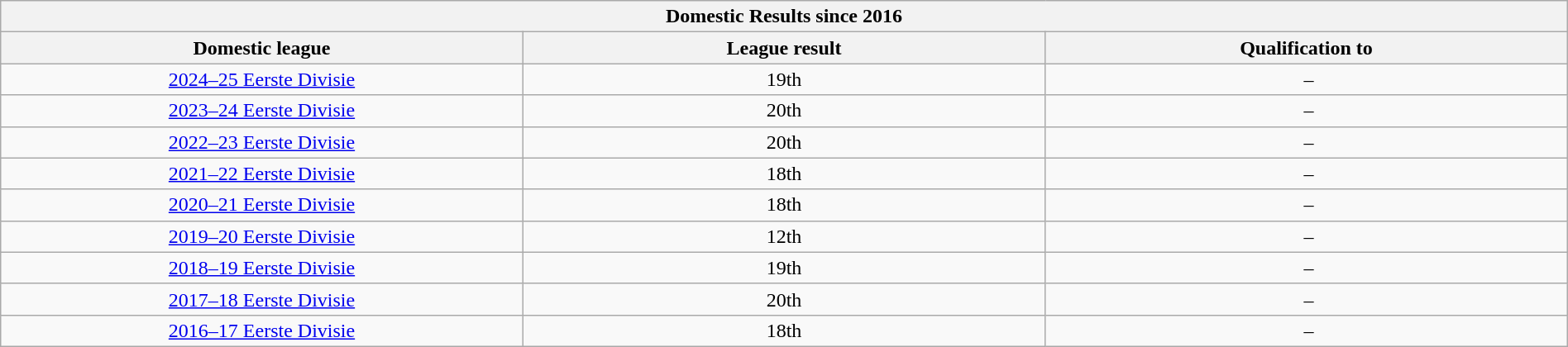<table class="wikitable collapsible collapsed" style="width: 100%; text-align: center;">
<tr>
<th colspan=5>Domestic Results since 2016</th>
</tr>
<tr>
<th style="width:20%;">Domestic league</th>
<th style="width:20%;">League result</th>
<th style="width:20%;">Qualification to</th>
</tr>
<tr>
<td><a href='#'>2024–25 Eerste Divisie</a></td>
<td>19th</td>
<td> –</td>
</tr>
<tr>
<td><a href='#'>2023–24 Eerste Divisie</a></td>
<td>20th</td>
<td> –</td>
</tr>
<tr>
<td><a href='#'>2022–23 Eerste Divisie</a></td>
<td>20th</td>
<td> –</td>
</tr>
<tr>
<td><a href='#'>2021–22 Eerste Divisie</a></td>
<td>18th</td>
<td> –</td>
</tr>
<tr>
<td><a href='#'>2020–21 Eerste Divisie</a></td>
<td>18th</td>
<td> –</td>
</tr>
<tr>
<td><a href='#'>2019–20 Eerste Divisie</a></td>
<td>12th</td>
<td> –</td>
</tr>
<tr>
<td><a href='#'>2018–19 Eerste Divisie</a></td>
<td>19th</td>
<td> –</td>
</tr>
<tr>
<td><a href='#'>2017–18 Eerste Divisie</a></td>
<td>20th</td>
<td> –</td>
</tr>
<tr>
<td><a href='#'>2016–17 Eerste Divisie</a></td>
<td>18th</td>
<td> –</td>
</tr>
</table>
